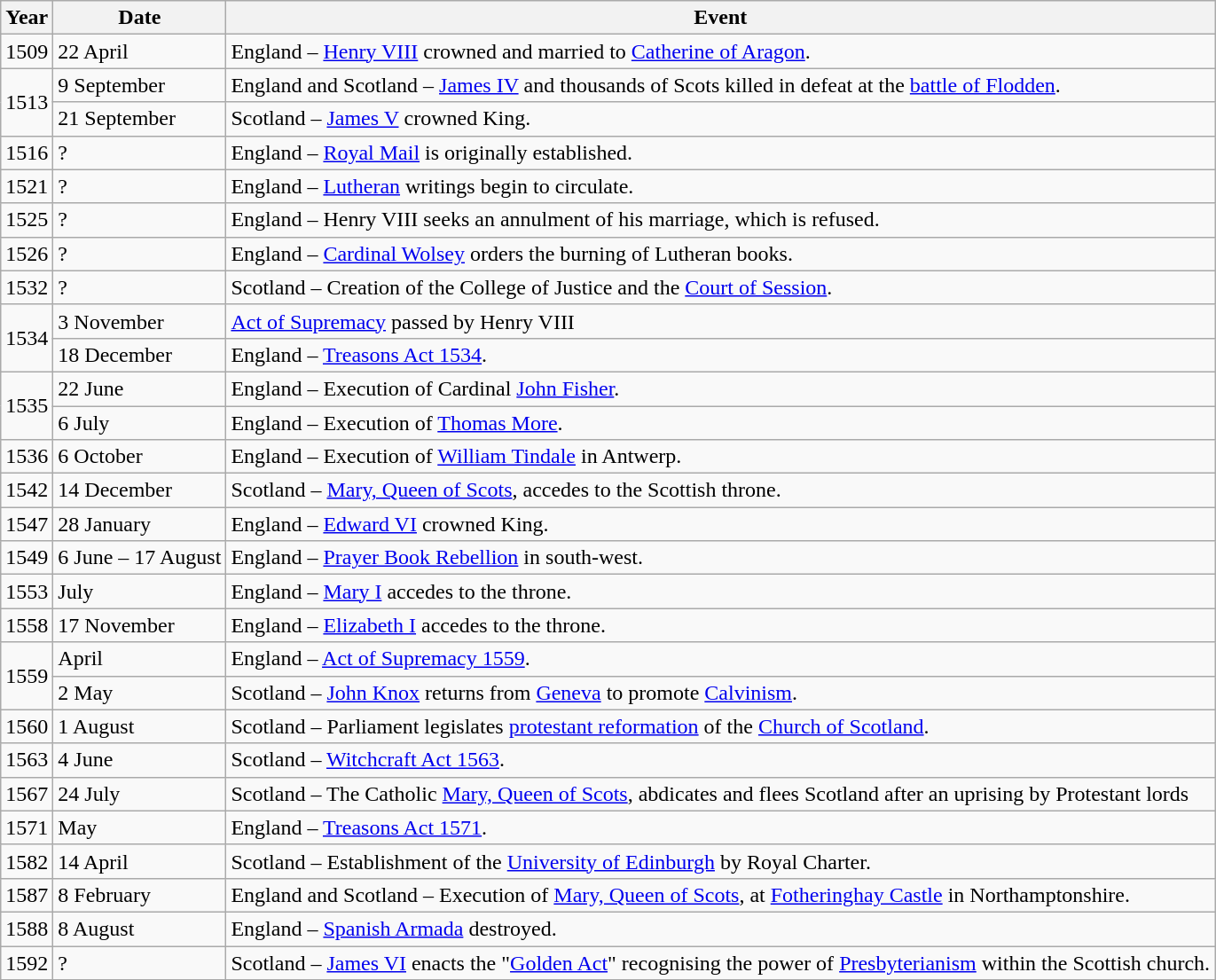<table class="wikitable">
<tr>
<th>Year</th>
<th>Date</th>
<th>Event</th>
</tr>
<tr>
<td>1509</td>
<td>22 April</td>
<td>England – <a href='#'>Henry VIII</a> crowned and married to <a href='#'>Catherine of Aragon</a>.</td>
</tr>
<tr>
<td rowspan="2">1513</td>
<td>9 September</td>
<td>England and Scotland – <a href='#'>James IV</a> and thousands of Scots killed in defeat at the <a href='#'>battle of Flodden</a>.</td>
</tr>
<tr>
<td>21 September</td>
<td>Scotland – <a href='#'>James V</a> crowned King.</td>
</tr>
<tr>
<td>1516</td>
<td>?</td>
<td>England – <a href='#'>Royal Mail</a> is originally established.</td>
</tr>
<tr>
<td>1521</td>
<td>?</td>
<td>England – <a href='#'>Lutheran</a> writings begin to circulate.</td>
</tr>
<tr>
<td>1525</td>
<td>?</td>
<td>England – Henry VIII seeks an annulment of his marriage, which is refused.</td>
</tr>
<tr>
<td>1526</td>
<td>?</td>
<td>England – <a href='#'>Cardinal Wolsey</a> orders the burning of Lutheran books.</td>
</tr>
<tr>
<td>1532</td>
<td>?</td>
<td>Scotland – Creation of the College of Justice and the <a href='#'>Court of Session</a>.</td>
</tr>
<tr>
<td rowspan="2">1534</td>
<td>3 November</td>
<td><a href='#'>Act of Supremacy</a> passed by Henry VIII</td>
</tr>
<tr>
<td>18 December</td>
<td>England – <a href='#'>Treasons Act 1534</a>.</td>
</tr>
<tr>
<td rowspan="2">1535</td>
<td>22 June</td>
<td>England – Execution of Cardinal <a href='#'>John Fisher</a>.</td>
</tr>
<tr>
<td>6 July</td>
<td>England – Execution of <a href='#'>Thomas More</a>.</td>
</tr>
<tr>
<td>1536</td>
<td>6 October</td>
<td>England – Execution of <a href='#'>William Tindale</a> in Antwerp.</td>
</tr>
<tr>
<td>1542</td>
<td>14 December</td>
<td>Scotland – <a href='#'>Mary, Queen of Scots</a>, accedes to the Scottish throne.</td>
</tr>
<tr>
<td>1547</td>
<td>28 January</td>
<td>England – <a href='#'>Edward VI</a> crowned King.</td>
</tr>
<tr>
<td>1549</td>
<td>6 June – 17 August</td>
<td>England – <a href='#'>Prayer Book Rebellion</a> in south-west.</td>
</tr>
<tr>
<td>1553</td>
<td>July</td>
<td>England – <a href='#'>Mary I</a> accedes to the throne.</td>
</tr>
<tr>
<td>1558</td>
<td>17 November</td>
<td>England – <a href='#'>Elizabeth I</a> accedes to the throne.</td>
</tr>
<tr>
<td rowspan="2">1559</td>
<td>April</td>
<td>England – <a href='#'>Act of Supremacy 1559</a>.</td>
</tr>
<tr>
<td>2 May</td>
<td>Scotland – <a href='#'>John Knox</a> returns from <a href='#'>Geneva</a> to promote <a href='#'>Calvinism</a>.</td>
</tr>
<tr>
<td>1560</td>
<td>1 August</td>
<td>Scotland – Parliament legislates <a href='#'>protestant reformation</a> of the <a href='#'>Church of Scotland</a>.</td>
</tr>
<tr>
<td>1563</td>
<td>4 June</td>
<td>Scotland – <a href='#'>Witchcraft Act 1563</a>.</td>
</tr>
<tr>
<td>1567</td>
<td>24 July</td>
<td>Scotland – The Catholic <a href='#'>Mary, Queen of Scots</a>, abdicates and flees Scotland after an uprising by Protestant lords</td>
</tr>
<tr>
<td>1571</td>
<td>May</td>
<td>England – <a href='#'>Treasons Act 1571</a>.</td>
</tr>
<tr>
<td>1582</td>
<td>14 April</td>
<td>Scotland –  Establishment of the <a href='#'>University of Edinburgh</a> by Royal Charter.</td>
</tr>
<tr>
<td>1587</td>
<td>8 February</td>
<td>England and Scotland – Execution of <a href='#'>Mary, Queen of Scots</a>, at <a href='#'>Fotheringhay Castle</a> in Northamptonshire.</td>
</tr>
<tr>
<td>1588</td>
<td>8 August</td>
<td>England – <a href='#'>Spanish Armada</a> destroyed.</td>
</tr>
<tr>
<td>1592</td>
<td>?</td>
<td>Scotland – <a href='#'>James VI</a> enacts the "<a href='#'>Golden Act</a>" recognising the power of <a href='#'>Presbyterianism</a> within the Scottish church.</td>
</tr>
</table>
